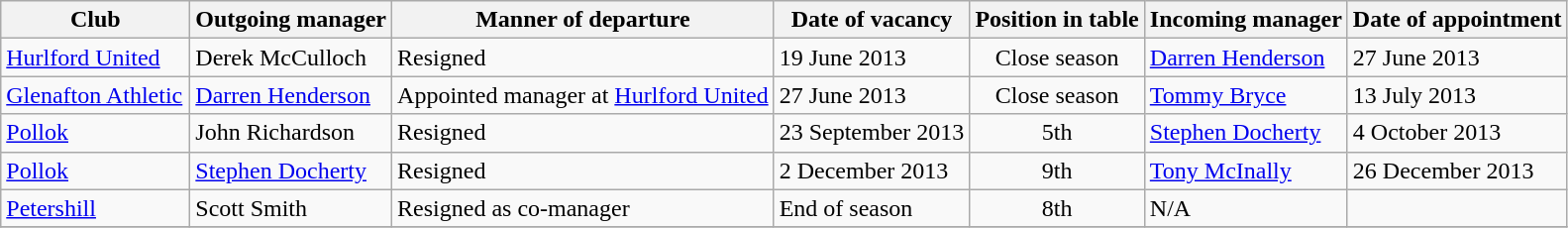<table class="wikitable">
<tr>
<th width=120>Club</th>
<th>Outgoing manager</th>
<th>Manner of departure</th>
<th>Date of vacancy</th>
<th>Position in table</th>
<th>Incoming manager</th>
<th>Date of appointment</th>
</tr>
<tr>
<td><a href='#'>Hurlford United</a></td>
<td>Derek McCulloch</td>
<td>Resigned </td>
<td>19 June 2013</td>
<td align="center">Close season</td>
<td><a href='#'>Darren Henderson</a></td>
<td>27 June 2013</td>
</tr>
<tr>
<td><a href='#'>Glenafton Athletic</a></td>
<td><a href='#'>Darren Henderson</a></td>
<td>Appointed manager at <a href='#'>Hurlford United</a></td>
<td>27 June 2013</td>
<td align="center">Close season</td>
<td><a href='#'>Tommy Bryce</a></td>
<td>13 July 2013</td>
</tr>
<tr>
<td><a href='#'>Pollok</a></td>
<td>John Richardson</td>
<td>Resigned </td>
<td>23 September 2013</td>
<td align="center">5th</td>
<td><a href='#'>Stephen Docherty</a></td>
<td>4 October 2013 </td>
</tr>
<tr>
<td><a href='#'>Pollok</a></td>
<td><a href='#'>Stephen Docherty</a></td>
<td>Resigned </td>
<td>2 December 2013</td>
<td align="center">9th</td>
<td><a href='#'>Tony McInally</a></td>
<td>26 December 2013 </td>
</tr>
<tr>
<td><a href='#'>Petershill</a></td>
<td>Scott Smith</td>
<td>Resigned as co-manager </td>
<td>End of season</td>
<td align="center">8th</td>
<td>N/A</td>
<td></td>
</tr>
<tr>
</tr>
</table>
